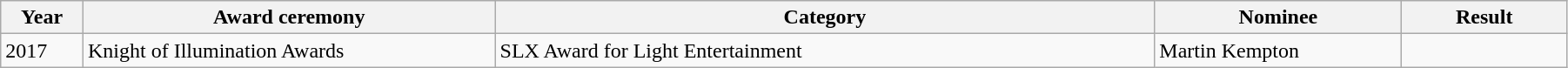<table class="wikitable" width="95%">
<tr>
<th width="5%">Year</th>
<th width="25%">Award ceremony</th>
<th width="40%">Category</th>
<th width="15%">Nominee</th>
<th width="10%">Result</th>
</tr>
<tr>
<td>2017</td>
<td>Knight of Illumination Awards</td>
<td>SLX Award for Light Entertainment</td>
<td>Martin Kempton</td>
<td></td>
</tr>
</table>
